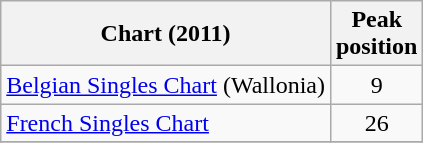<table class="wikitable sortable">
<tr>
<th>Chart (2011)</th>
<th>Peak<br>position</th>
</tr>
<tr>
<td><a href='#'>Belgian Singles Chart</a> (Wallonia)</td>
<td style="text-align:center;">9</td>
</tr>
<tr>
<td><a href='#'>French Singles Chart</a></td>
<td style="text-align:center;">26</td>
</tr>
<tr>
</tr>
</table>
